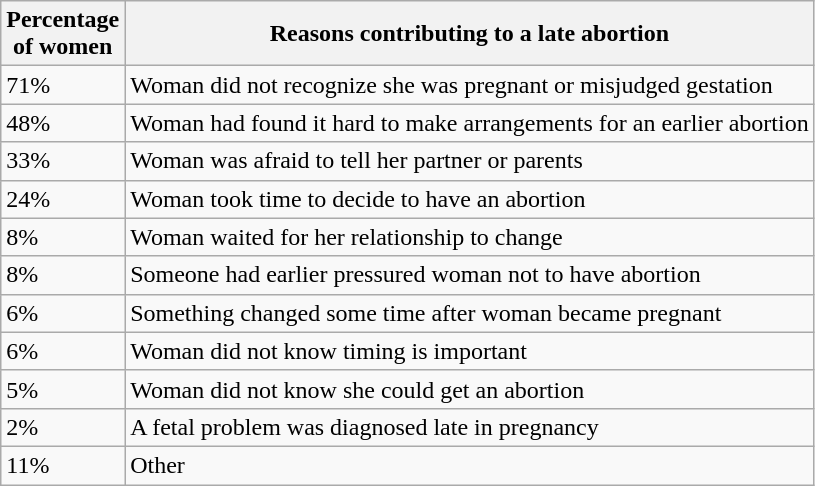<table class="wikitable">
<tr>
<th>Percentage<br>of women</th>
<th>Reasons contributing to a late abortion</th>
</tr>
<tr>
<td>71%</td>
<td>Woman did not recognize she was pregnant or misjudged gestation</td>
</tr>
<tr>
<td>48%</td>
<td>Woman had found it hard to make arrangements for an earlier abortion</td>
</tr>
<tr>
<td>33%</td>
<td>Woman was afraid to tell her partner or parents</td>
</tr>
<tr>
<td>24%</td>
<td>Woman took time to decide to have an abortion</td>
</tr>
<tr>
<td>8%</td>
<td>Woman waited for her relationship to change</td>
</tr>
<tr>
<td>8%</td>
<td>Someone had earlier pressured woman not to have abortion</td>
</tr>
<tr>
<td>6%</td>
<td>Something changed some time after woman became pregnant</td>
</tr>
<tr>
<td>6%</td>
<td>Woman did not know timing is important</td>
</tr>
<tr>
<td>5%</td>
<td>Woman did not know she could get an abortion</td>
</tr>
<tr>
<td>2%</td>
<td>A fetal problem was diagnosed late in pregnancy</td>
</tr>
<tr>
<td>11%</td>
<td>Other</td>
</tr>
</table>
